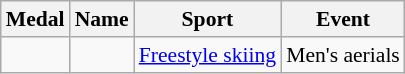<table class="wikitable sortable" style="font-size:90%">
<tr>
<th>Medal</th>
<th>Name</th>
<th>Sport</th>
<th>Event</th>
</tr>
<tr>
<td></td>
<td></td>
<td><a href='#'>Freestyle skiing</a></td>
<td>Men's aerials</td>
</tr>
</table>
